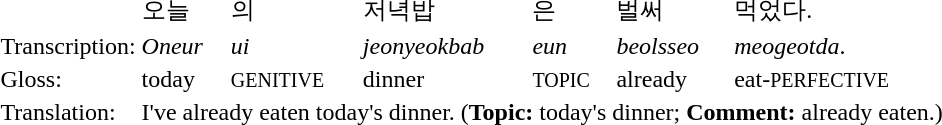<table>
<tr>
<td></td>
<td>오늘</td>
<td>의</td>
<td>저녁밥</td>
<td>은</td>
<td>벌써</td>
<td>먹었다.</td>
</tr>
<tr>
<td>Transcription:</td>
<td><em>Oneur</em></td>
<td><em>ui</em></td>
<td><em>jeonyeokbab</em></td>
<td><em>eun</em></td>
<td><em>beolsseo</em></td>
<td><em>meogeotda</em>.</td>
</tr>
<tr>
<td>Gloss:</td>
<td>today</td>
<td><small>GENITIVE</small></td>
<td>dinner</td>
<td><small>TOPIC</small></td>
<td>already</td>
<td>eat-<small>PERFECTIVE</small></td>
</tr>
<tr>
<td>Translation:</td>
<td colspan=6>I've already eaten today's dinner. (<strong>Topic:</strong> today's dinner; <strong>Comment:</strong> already eaten.)</td>
</tr>
</table>
